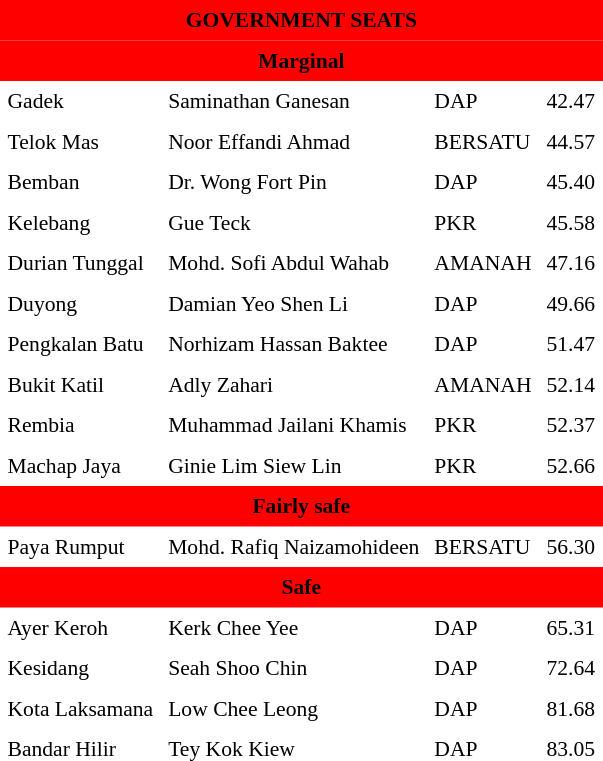<table class="toccolours" cellpadding="5" cellspacing="0" style="float:left; margin-right:.5em; margin-top:.4em; font-size:90%;">
<tr>
<td colspan="4"  style="text-align:center; background:red;"><span><strong>GOVERNMENT SEATS</strong></span></td>
</tr>
<tr>
<td colspan="4"  style="text-align:center; background:red;"><span><strong>Marginal</strong></span></td>
</tr>
<tr>
<td>Gadek</td>
<td>Saminathan Ganesan</td>
<td>DAP</td>
<td style="text-align:center;">42.47</td>
</tr>
<tr>
<td>Telok Mas</td>
<td>Noor Effandi Ahmad</td>
<td>BERSATU</td>
<td style="text-align:center;">44.57</td>
</tr>
<tr>
<td>Bemban</td>
<td>Dr. Wong Fort Pin</td>
<td>DAP</td>
<td style="text-align:center;">45.40</td>
</tr>
<tr>
<td>Kelebang</td>
<td>Gue Teck</td>
<td>PKR</td>
<td style="text-align:center;">45.58</td>
</tr>
<tr>
<td>Durian Tunggal</td>
<td>Mohd. Sofi Abdul Wahab</td>
<td>AMANAH</td>
<td style="text-align:center;">47.16</td>
</tr>
<tr>
<td>Duyong</td>
<td>Damian Yeo Shen Li</td>
<td>DAP</td>
<td style="text-align:center;">49.66</td>
</tr>
<tr>
<td>Pengkalan Batu</td>
<td>Norhizam Hassan Baktee</td>
<td>DAP</td>
<td style="text-align:center;">51.47</td>
</tr>
<tr>
<td>Bukit Katil</td>
<td>Adly Zahari</td>
<td>AMANAH</td>
<td style="text-align:center;">52.14</td>
</tr>
<tr>
<td>Rembia</td>
<td>Muhammad Jailani Khamis</td>
<td>PKR</td>
<td style="text-align:center;">52.37</td>
</tr>
<tr>
<td>Machap Jaya</td>
<td>Ginie Lim Siew Lin</td>
<td>PKR</td>
<td style="text-align:center;">52.66</td>
</tr>
<tr>
<td colspan="4"  style="text-align:center; background:red;"><span><strong>Fairly safe</strong></span></td>
</tr>
<tr>
<td>Paya Rumput</td>
<td>Mohd. Rafiq Naizamohideen</td>
<td>BERSATU</td>
<td style="text-align:center;">56.30</td>
</tr>
<tr>
<td colspan="4"  style="text-align:center; background:red;"><span><strong>Safe</strong></span></td>
</tr>
<tr>
<td>Ayer Keroh</td>
<td>Kerk Chee Yee</td>
<td>DAP</td>
<td style="text-align:center;">65.31</td>
</tr>
<tr>
<td>Kesidang</td>
<td>Seah Shoo Chin</td>
<td>DAP</td>
<td style="text-align:center;">72.64</td>
</tr>
<tr>
<td>Kota Laksamana</td>
<td>Low Chee Leong</td>
<td>DAP</td>
<td style="text-align:center;">81.68</td>
</tr>
<tr>
<td>Bandar Hilir</td>
<td>Tey Kok Kiew</td>
<td>DAP</td>
<td style="text-align:center;">83.05</td>
</tr>
</table>
